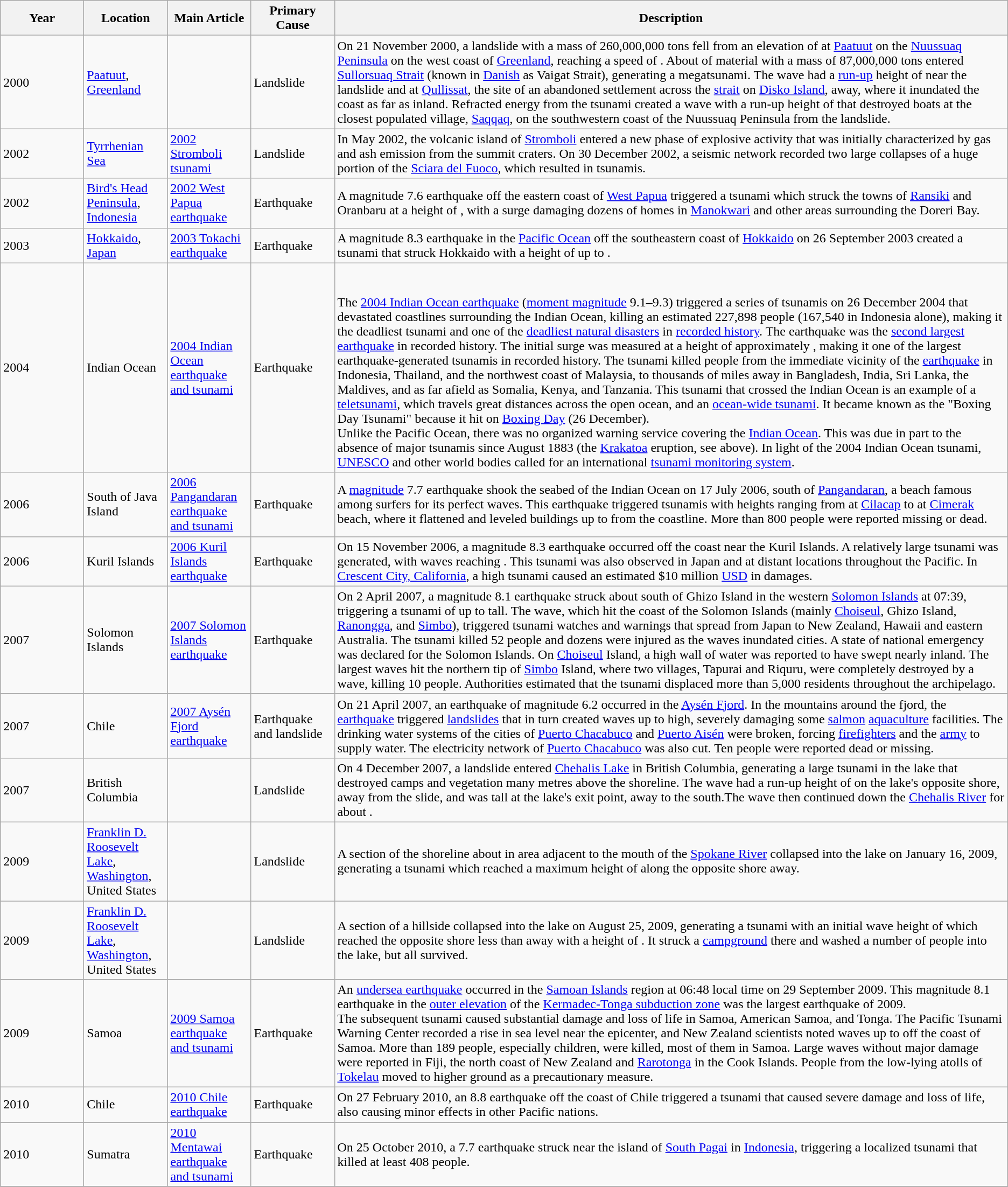<table class="wikitable sortable">
<tr>
<th style="width:6em;">Year</th>
<th style="width:6em;">Location</th>
<th style="width:6em;">Main Article</th>
<th style="width:6em;">Primary Cause</th>
<th>Description</th>
</tr>
<tr>
<td>2000</td>
<td><a href='#'>Paatuut</a>, <a href='#'>Greenland</a></td>
<td></td>
<td>Landslide</td>
<td>On 21 November 2000, a  landslide with a mass of 260,000,000 tons fell from an elevation of  at <a href='#'>Paatuut</a> on the <a href='#'>Nuussuaq Peninsula</a> on the west coast of <a href='#'>Greenland</a>, reaching a speed of . About  of material with a mass of 87,000,000 tons entered <a href='#'>Sullorsuaq Strait</a> (known in <a href='#'>Danish</a> as Vaigat Strait), generating a megatsunami. The wave had a <a href='#'>run-up</a> height of  near the landslide and  at <a href='#'>Qullissat</a>, the site of an abandoned settlement across the <a href='#'>strait</a> on <a href='#'>Disko Island</a>,  away, where it inundated the coast as far as  inland. Refracted energy from the tsunami created a wave with a run-up height of  that destroyed boats at the closest populated village, <a href='#'>Saqqaq</a>, on the southwestern coast of the Nuussuaq Peninsula  from the landslide.</td>
</tr>
<tr>
<td>2002</td>
<td><a href='#'>Tyrrhenian Sea</a></td>
<td><a href='#'>2002 Stromboli tsunami</a></td>
<td>Landslide</td>
<td>In May 2002, the volcanic island of <a href='#'>Stromboli</a> entered a new phase of explosive activity that was initially characterized by gas and ash emission from the summit craters. On 30 December 2002, a seismic network recorded two large collapses of a huge portion of the <a href='#'>Sciara del Fuoco</a>, which resulted in tsunamis.</td>
</tr>
<tr>
<td>2002</td>
<td><a href='#'>Bird's Head Peninsula</a>, <a href='#'>Indonesia</a></td>
<td><a href='#'>2002 West Papua earthquake</a></td>
<td>Earthquake</td>
<td>A magnitude 7.6 earthquake off the eastern coast of <a href='#'>West Papua</a> triggered a tsunami which struck the towns of <a href='#'>Ransiki</a> and Oranbaru at a height of , with a  surge damaging dozens of homes in <a href='#'>Manokwari</a> and other areas surrounding the Doreri Bay.</td>
</tr>
<tr>
<td>2003</td>
<td><a href='#'>Hokkaido</a>, <a href='#'>Japan</a></td>
<td><a href='#'>2003 Tokachi earthquake</a></td>
<td>Earthquake</td>
<td>A magnitude 8.3 earthquake in the <a href='#'>Pacific Ocean</a> off the southeastern coast of <a href='#'>Hokkaido</a> on 26 September 2003 created a tsunami that struck Hokkaido with a height of up to .</td>
</tr>
<tr>
<td>2004</td>
<td>Indian Ocean</td>
<td><a href='#'>2004 Indian Ocean earthquake and tsunami</a></td>
<td>Earthquake</td>
<td><br><br>The <a href='#'>2004 Indian Ocean earthquake</a> (<a href='#'>moment magnitude</a> 9.1–9.3) triggered a series of tsunamis on 26 December 2004 that devastated coastlines surrounding the Indian Ocean, killing an estimated 227,898 people (167,540 in Indonesia alone), making it the deadliest tsunami and one of the <a href='#'>deadliest natural disasters</a> in <a href='#'>recorded history</a>. The earthquake was the <a href='#'>second largest earthquake</a> in recorded history. The initial surge was measured at a height of approximately , making it one of the largest earthquake-generated tsunamis in recorded history. The tsunami killed people from the immediate vicinity of the <a href='#'>earthquake</a> in Indonesia, Thailand, and the northwest coast of Malaysia, to thousands of miles away in Bangladesh, India, Sri Lanka, the Maldives, and as far afield as Somalia, Kenya, and Tanzania. This tsunami that crossed the Indian Ocean is an example of a <a href='#'>teletsunami</a>, which travels great distances across the open ocean, and an <a href='#'>ocean-wide tsunami</a>. It became known as the "Boxing Day Tsunami" because it hit on <a href='#'>Boxing Day</a> (26 December).<br>Unlike the Pacific Ocean, there was no organized warning service covering the <a href='#'>Indian Ocean</a>. This was due in part to the absence of major tsunamis since August 1883 (the <a href='#'>Krakatoa</a> eruption, see above). In light of the 2004 Indian Ocean tsunami, <a href='#'>UNESCO</a> and other world bodies called for an international <a href='#'>tsunami monitoring system</a>.</td>
</tr>
<tr>
<td>2006</td>
<td>South of Java Island</td>
<td><a href='#'>2006 Pangandaran earthquake and tsunami</a></td>
<td>Earthquake</td>
<td>A <a href='#'>magnitude</a> 7.7 earthquake shook the seabed of the Indian Ocean on 17 July 2006,  south of <a href='#'>Pangandaran</a>, a beach famous among surfers for its perfect waves. This earthquake triggered tsunamis with heights ranging from  at <a href='#'>Cilacap</a> to  at <a href='#'>Cimerak</a> beach, where it flattened and leveled buildings up to  from the coastline. More than 800 people were reported missing or dead.</td>
</tr>
<tr>
<td>2006</td>
<td>Kuril Islands</td>
<td><a href='#'>2006 Kuril Islands earthquake</a></td>
<td>Earthquake</td>
<td>On 15 November 2006, a magnitude 8.3 earthquake occurred off the coast near the Kuril Islands. A relatively large tsunami was generated, with waves reaching . This tsunami was also observed in Japan and at distant locations throughout the Pacific. In <a href='#'>Crescent City, California</a>, a  high tsunami caused an estimated $10 million <a href='#'>USD</a> in damages.</td>
</tr>
<tr>
<td>2007</td>
<td>Solomon Islands</td>
<td><a href='#'>2007 Solomon Islands earthquake</a></td>
<td>Earthquake</td>
<td>On 2 April 2007, a magnitude 8.1 earthquake struck about  south of Ghizo Island in the western <a href='#'>Solomon Islands</a> at 07:39, triggering a tsunami of up to  tall. The wave, which hit the coast of the Solomon Islands (mainly <a href='#'>Choiseul</a>, Ghizo Island, <a href='#'>Ranongga</a>, and <a href='#'>Simbo</a>), triggered tsunami watches and warnings that spread from Japan to New Zealand, Hawaii and eastern Australia. The tsunami killed 52 people and dozens were injured as the waves inundated cities. A state of national emergency was declared for the Solomon Islands. On <a href='#'>Choiseul</a> Island, a  high wall of water was reported to have swept nearly  inland. The largest waves hit the northern tip of <a href='#'>Simbo</a> Island, where two villages, Tapurai and Riquru, were completely destroyed by a  wave, killing 10 people. Authorities estimated that the tsunami displaced more than 5,000 residents throughout the archipelago.</td>
</tr>
<tr>
<td>2007</td>
<td>Chile</td>
<td><a href='#'>2007 Aysén Fjord earthquake</a></td>
<td>Earthquake and landslide</td>
<td>On 21 April 2007, an earthquake of magnitude 6.2 occurred in the <a href='#'>Aysén Fjord</a>. In the mountains around the fjord, the <a href='#'>earthquake</a> triggered <a href='#'>landslides</a> that in turn created waves up to  high, severely damaging some <a href='#'>salmon</a> <a href='#'>aquaculture</a> facilities. The drinking water systems of the cities of <a href='#'>Puerto Chacabuco</a> and <a href='#'>Puerto Aisén</a> were broken, forcing <a href='#'>firefighters</a> and the <a href='#'>army</a> to supply water. The electricity network of <a href='#'>Puerto Chacabuco</a> was also cut. Ten people were reported dead or missing.</td>
</tr>
<tr>
<td>2007</td>
<td>British Columbia</td>
<td></td>
<td>Landslide</td>
<td>On 4 December 2007, a landslide entered <a href='#'>Chehalis Lake</a> in British Columbia, generating a large tsunami in the lake that destroyed camps and vegetation many metres above the shoreline. The wave had a run-up height of  on the lake's opposite shore,  away from the slide, and was  tall at the lake's exit point,  away to the south.The wave then continued down the <a href='#'>Chehalis River</a> for about .</td>
</tr>
<tr>
<td>2009</td>
<td><a href='#'>Franklin D. Roosevelt Lake</a>, <a href='#'>Washington</a>, United States</td>
<td></td>
<td>Landslide</td>
<td>A section of the shoreline about  in area adjacent to the mouth of the <a href='#'>Spokane River</a> collapsed into the lake on January 16, 2009, generating a tsunami which reached a maximum height of  along the opposite shore  away.</td>
</tr>
<tr>
<td>2009</td>
<td><a href='#'>Franklin D. Roosevelt Lake</a>, <a href='#'>Washington</a>, United States</td>
<td></td>
<td>Landslide</td>
<td>A section of a hillside collapsed into the lake on August 25, 2009, generating a tsunami with an initial wave height of  which reached the opposite shore less than  away with a height of . It struck a <a href='#'>campground</a> there and washed a number of people into the lake, but all survived.</td>
</tr>
<tr>
<td>2009</td>
<td>Samoa</td>
<td><a href='#'>2009 Samoa earthquake and tsunami</a></td>
<td>Earthquake</td>
<td>An <a href='#'>undersea earthquake</a> occurred in the <a href='#'>Samoan Islands</a> region at 06:48 local time on 29 September 2009. This magnitude 8.1 earthquake in the <a href='#'>outer elevation</a> of the <a href='#'>Kermadec-Tonga subduction zone</a> was the largest earthquake of 2009.<br>The subsequent tsunami caused substantial damage and loss of life in Samoa, American Samoa, and Tonga. The Pacific Tsunami Warning Center recorded a  rise in sea level near the epicenter, and New Zealand scientists noted waves up to  off the coast of Samoa. More than 189 people, especially children, were killed, most of them in Samoa. Large waves without major damage were reported in Fiji, the north coast of New Zealand and <a href='#'>Rarotonga</a> in the Cook Islands. People from the low-lying atolls of <a href='#'>Tokelau</a> moved to higher ground as a precautionary measure.</td>
</tr>
<tr>
<td>2010</td>
<td>Chile</td>
<td><a href='#'>2010 Chile earthquake</a></td>
<td>Earthquake</td>
<td>On 27 February 2010, an 8.8 earthquake off the coast of Chile triggered a tsunami that caused severe damage and loss of life, also causing minor effects in other Pacific nations.</td>
</tr>
<tr>
<td>2010</td>
<td>Sumatra</td>
<td><a href='#'>2010 Mentawai earthquake and tsunami</a></td>
<td>Earthquake</td>
<td>On 25 October 2010, a 7.7 earthquake struck near the island of <a href='#'>South Pagai</a> in <a href='#'>Indonesia</a>, triggering a localized tsunami that killed at least 408 people.</td>
</tr>
<tr>
</tr>
</table>
